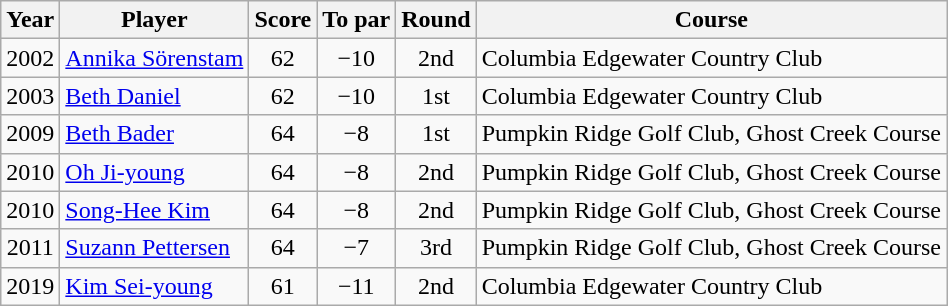<table class=wikitable style="text-align:center">
<tr>
<th>Year</th>
<th>Player</th>
<th>Score</th>
<th>To par</th>
<th>Round</th>
<th>Course</th>
</tr>
<tr>
<td>2002</td>
<td align=left><a href='#'>Annika Sörenstam</a></td>
<td>62</td>
<td>−10</td>
<td>2nd</td>
<td align=left>Columbia Edgewater Country Club</td>
</tr>
<tr>
<td>2003</td>
<td align=left><a href='#'>Beth Daniel</a></td>
<td>62</td>
<td>−10</td>
<td>1st</td>
<td align=left>Columbia Edgewater Country Club</td>
</tr>
<tr>
<td>2009</td>
<td align=left><a href='#'>Beth Bader</a></td>
<td>64</td>
<td>−8</td>
<td>1st</td>
<td align=left>Pumpkin Ridge Golf Club, Ghost Creek Course</td>
</tr>
<tr>
<td>2010</td>
<td align=left><a href='#'>Oh Ji-young</a></td>
<td>64</td>
<td>−8</td>
<td>2nd</td>
<td align=left>Pumpkin Ridge Golf Club, Ghost Creek Course</td>
</tr>
<tr>
<td>2010</td>
<td align=left><a href='#'>Song-Hee Kim</a></td>
<td>64</td>
<td>−8</td>
<td>2nd</td>
<td align=left>Pumpkin Ridge Golf Club, Ghost Creek Course</td>
</tr>
<tr>
<td>2011</td>
<td align=left><a href='#'>Suzann Pettersen</a></td>
<td>64</td>
<td>−7</td>
<td>3rd</td>
<td align=left>Pumpkin Ridge Golf Club, Ghost Creek Course</td>
</tr>
<tr>
<td>2019</td>
<td align=left><a href='#'>Kim Sei-young</a></td>
<td>61</td>
<td>−11</td>
<td>2nd</td>
<td align=left>Columbia Edgewater Country Club</td>
</tr>
</table>
